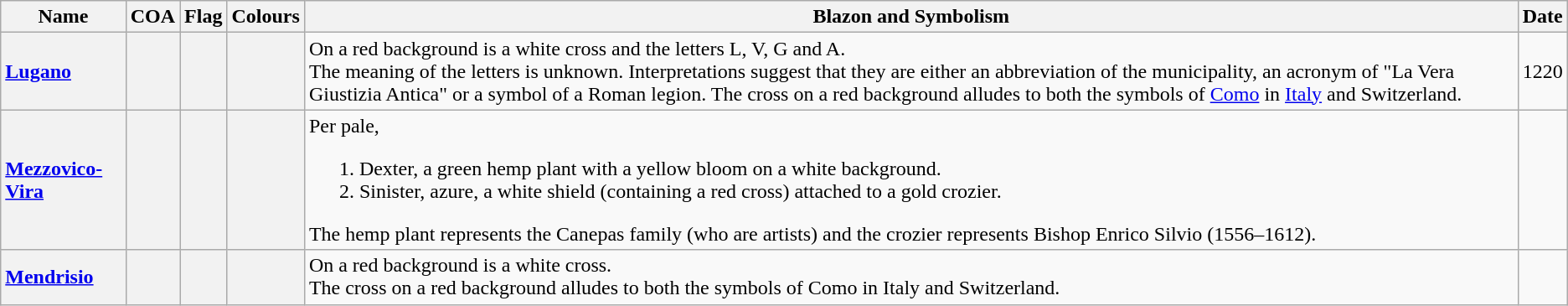<table class="sortable wikitable">
<tr>
<th scope="col">Name</th>
<th scope="col">COA</th>
<th scope="col">Flag</th>
<th scope="col">Colours</th>
<th scope="col">Blazon and Symbolism</th>
<th scope="col">Date</th>
</tr>
<tr>
<th scope="row" style="text-align: left;"><a href='#'>Lugano</a></th>
<th></th>
<th></th>
<th></th>
<td>On a red background is a white cross and the letters L, V, G and A.<br>The meaning of the letters is unknown. Interpretations suggest that they are either an abbreviation of the municipality, an acronym of "La Vera Giustizia Antica" or a symbol of a Roman legion. The cross on a red background alludes to both the symbols of <a href='#'>Como</a> in <a href='#'>Italy</a> and Switzerland.</td>
<td>1220</td>
</tr>
<tr>
<th scope="row" style="text-align: left;"><a href='#'>Mezzovico-Vira</a></th>
<th></th>
<th></th>
<th></th>
<td>Per pale,<br><ol><li>Dexter, a green hemp plant with a yellow bloom on a white background.</li><li>Sinister, azure, a white shield (containing a red cross) attached to a gold crozier.</li></ol>The hemp plant represents the Canepas family (who are artists) and the crozier represents Bishop Enrico Silvio (1556–1612).</td>
<td></td>
</tr>
<tr>
<th scope="row" style="text-align: left;"><a href='#'>Mendrisio</a></th>
<th></th>
<th></th>
<th></th>
<td>On a red background is a white cross.<br>The cross on a red background alludes to both the symbols of Como in Italy and Switzerland.</td>
<td></td>
</tr>
</table>
